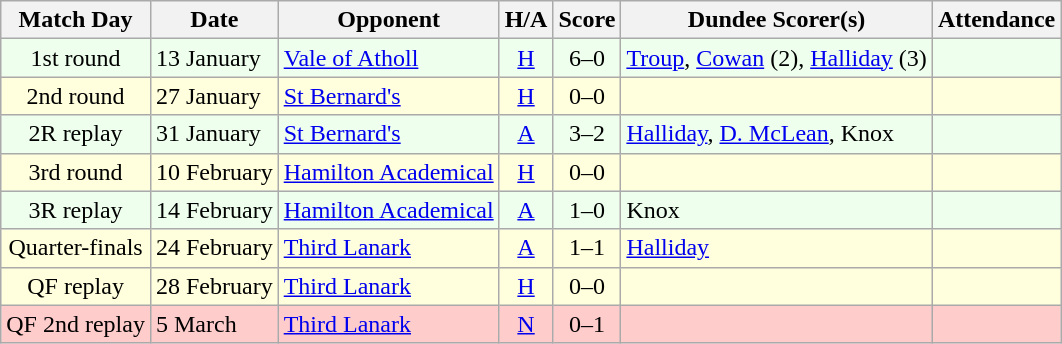<table class="wikitable" style="text-align:center">
<tr>
<th>Match Day</th>
<th>Date</th>
<th>Opponent</th>
<th>H/A</th>
<th>Score</th>
<th>Dundee Scorer(s)</th>
<th>Attendance</th>
</tr>
<tr bgcolor="#EEFFEE">
<td>1st round</td>
<td align="left">13 January</td>
<td align="left"><a href='#'>Vale of Atholl</a></td>
<td><a href='#'>H</a></td>
<td>6–0</td>
<td align="left"><a href='#'>Troup</a>, <a href='#'>Cowan</a> (2), <a href='#'>Halliday</a> (3)</td>
<td></td>
</tr>
<tr bgcolor="#FFFFDD">
<td>2nd round</td>
<td align="left">27 January</td>
<td align="left"><a href='#'>St Bernard's</a></td>
<td><a href='#'>H</a></td>
<td>0–0</td>
<td align="left"></td>
<td></td>
</tr>
<tr bgcolor="#EEFFEE">
<td>2R replay</td>
<td align="left">31 January</td>
<td align="left"><a href='#'>St Bernard's</a></td>
<td><a href='#'>A</a></td>
<td>3–2</td>
<td align="left"><a href='#'>Halliday</a>, <a href='#'>D. McLean</a>, Knox</td>
<td></td>
</tr>
<tr bgcolor="#FFFFDD">
<td>3rd round</td>
<td align="left">10 February</td>
<td align="left"><a href='#'>Hamilton Academical</a></td>
<td><a href='#'>H</a></td>
<td>0–0</td>
<td align="left"></td>
<td></td>
</tr>
<tr bgcolor="#EEFFEE">
<td>3R replay</td>
<td align="left">14 February</td>
<td align="left"><a href='#'>Hamilton Academical</a></td>
<td><a href='#'>A</a></td>
<td>1–0</td>
<td align="left">Knox</td>
<td></td>
</tr>
<tr bgcolor="#FFFFDD">
<td>Quarter-finals</td>
<td align="left">24 February</td>
<td align="left"><a href='#'>Third Lanark</a></td>
<td><a href='#'>A</a></td>
<td>1–1</td>
<td align="left"><a href='#'>Halliday</a></td>
<td></td>
</tr>
<tr bgcolor="#FFFFDD">
<td>QF replay</td>
<td align="left">28 February</td>
<td align="left"><a href='#'>Third Lanark</a></td>
<td><a href='#'>H</a></td>
<td>0–0</td>
<td align="left"></td>
<td></td>
</tr>
<tr bgcolor="#FFCCCC">
<td>QF 2nd replay</td>
<td align="left">5 March</td>
<td align="left"><a href='#'>Third Lanark</a></td>
<td><a href='#'>N</a></td>
<td>0–1</td>
<td align="left"></td>
<td></td>
</tr>
</table>
